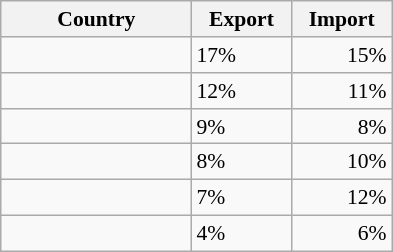<table class="sortable wikitable" style="float:right; text-align:left; font-size:90%;">
<tr style="font-size:100%; text-align:left;">
<th style="width:120px;">Country</th>
<th style="width:60px;">Export</th>
<th ! style="width:60px;">Import</tr></th>
</tr>
<tr>
<td></td>
<td>17%</td>
<td style="text-align:right">15%</td>
</tr>
<tr>
<td></td>
<td>12%</td>
<td style="text-align:right">11%</td>
</tr>
<tr>
<td></td>
<td>9%</td>
<td style="text-align:right">8%</td>
</tr>
<tr>
<td></td>
<td>8%</td>
<td style="text-align:right">10%</td>
</tr>
<tr>
<td></td>
<td>7%</td>
<td style="text-align:right">12%</td>
</tr>
<tr>
<td></td>
<td>4%</td>
<td style="text-align:right">6%</td>
</tr>
</table>
